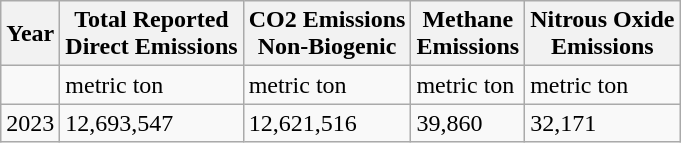<table class="wikitable">
<tr>
<th>Year</th>
<th>Total Reported<br>Direct Emissions</th>
<th>CO2 Emissions<br>Non-Biogenic</th>
<th>Methane<br>Emissions</th>
<th>Nitrous Oxide<br>Emissions</th>
</tr>
<tr>
<td></td>
<td>metric ton</td>
<td>metric ton</td>
<td>metric ton</td>
<td>metric ton</td>
</tr>
<tr>
<td>2023</td>
<td>12,693,547</td>
<td>12,621,516</td>
<td>39,860</td>
<td>32,171</td>
</tr>
</table>
